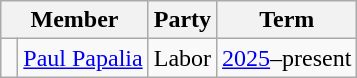<table class="wikitable">
<tr>
<th colspan="2">Member</th>
<th>Party</th>
<th>Term</th>
</tr>
<tr>
<td> </td>
<td><a href='#'>Paul Papalia</a></td>
<td>Labor</td>
<td><a href='#'>2025</a>–present</td>
</tr>
</table>
